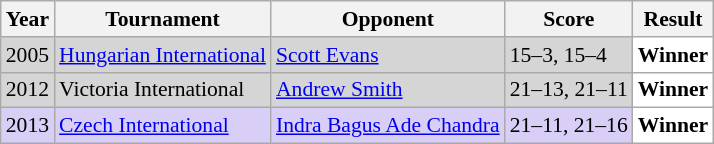<table class="sortable wikitable" style="font-size: 90%;">
<tr>
<th>Year</th>
<th>Tournament</th>
<th>Opponent</th>
<th>Score</th>
<th>Result</th>
</tr>
<tr style="background:#D5D5D5">
<td align="center">2005</td>
<td align="left"><a href='#'>Hungarian International</a></td>
<td align="left"> <a href='#'>Scott Evans</a></td>
<td align="left">15–3, 15–4</td>
<td style="text-align:left; background:white"> <strong>Winner</strong></td>
</tr>
<tr style="background:#D5D5D5">
<td align="center">2012</td>
<td align="left">Victoria International</td>
<td align="left"> <a href='#'>Andrew Smith</a></td>
<td align="left">21–13, 21–11</td>
<td style="text-align:left; background:white"> <strong>Winner</strong></td>
</tr>
<tr style="background:#D8CEF6">
<td align="center">2013</td>
<td align="left"><a href='#'>Czech International</a></td>
<td align="left"> <a href='#'>Indra Bagus Ade Chandra</a></td>
<td align="left">21–11, 21–16</td>
<td style="text-align:left; background:white"> <strong>Winner</strong></td>
</tr>
</table>
